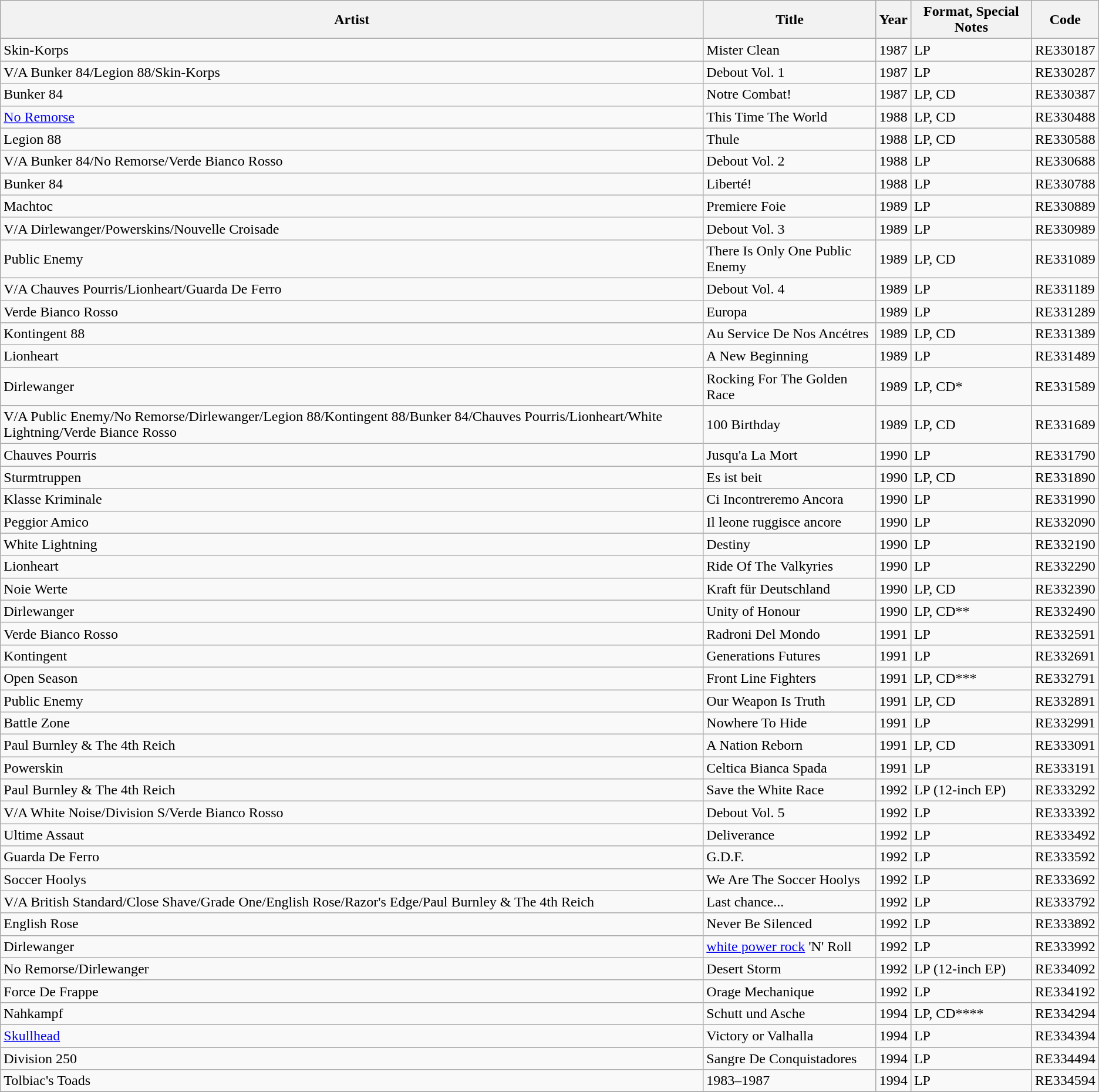<table class="wikitable">
<tr>
<th>Artist</th>
<th>Title</th>
<th>Year</th>
<th>Format, Special Notes</th>
<th>Code</th>
</tr>
<tr>
<td>Skin-Korps</td>
<td>Mister Clean</td>
<td>1987</td>
<td>LP</td>
<td>RE330187</td>
</tr>
<tr>
<td>V/A Bunker 84/Legion 88/Skin-Korps</td>
<td>Debout Vol. 1</td>
<td>1987</td>
<td>LP</td>
<td>RE330287</td>
</tr>
<tr>
<td>Bunker 84</td>
<td>Notre Combat!</td>
<td>1987</td>
<td>LP, CD</td>
<td>RE330387</td>
</tr>
<tr>
<td><a href='#'>No Remorse</a></td>
<td>This Time The World</td>
<td>1988</td>
<td>LP, CD</td>
<td>RE330488</td>
</tr>
<tr>
<td>Legion 88</td>
<td>Thule</td>
<td>1988</td>
<td>LP, CD</td>
<td>RE330588</td>
</tr>
<tr>
<td>V/A Bunker 84/No Remorse/Verde Bianco Rosso</td>
<td>Debout Vol. 2</td>
<td>1988</td>
<td>LP</td>
<td>RE330688</td>
</tr>
<tr>
<td>Bunker 84</td>
<td>Liberté!</td>
<td>1988</td>
<td>LP</td>
<td>RE330788</td>
</tr>
<tr>
<td>Machtoc</td>
<td>Premiere Foie</td>
<td>1989</td>
<td>LP</td>
<td>RE330889</td>
</tr>
<tr>
<td>V/A Dirlewanger/Powerskins/Nouvelle Croisade</td>
<td>Debout Vol. 3</td>
<td>1989</td>
<td>LP</td>
<td>RE330989</td>
</tr>
<tr>
<td>Public Enemy</td>
<td>There Is Only One Public Enemy</td>
<td>1989</td>
<td>LP, CD</td>
<td>RE331089</td>
</tr>
<tr>
<td>V/A Chauves Pourris/Lionheart/Guarda De Ferro</td>
<td>Debout Vol. 4</td>
<td>1989</td>
<td>LP</td>
<td>RE331189</td>
</tr>
<tr>
<td>Verde Bianco Rosso</td>
<td>Europa</td>
<td>1989</td>
<td>LP</td>
<td>RE331289</td>
</tr>
<tr>
<td>Kontingent 88</td>
<td>Au Service De Nos Ancétres</td>
<td>1989</td>
<td>LP, CD</td>
<td>RE331389</td>
</tr>
<tr>
<td>Lionheart</td>
<td>A New Beginning</td>
<td>1989</td>
<td>LP</td>
<td>RE331489</td>
</tr>
<tr>
<td>Dirlewanger</td>
<td>Rocking For The Golden Race</td>
<td>1989</td>
<td>LP, CD*</td>
<td>RE331589</td>
</tr>
<tr>
<td>V/A Public Enemy/No Remorse/Dirlewanger/Legion 88/Kontingent 88/Bunker 84/Chauves Pourris/Lionheart/White Lightning/Verde Biance Rosso</td>
<td>100 Birthday</td>
<td>1989</td>
<td>LP, CD</td>
<td>RE331689</td>
</tr>
<tr>
<td>Chauves Pourris</td>
<td>Jusqu'a La Mort</td>
<td>1990</td>
<td>LP</td>
<td>RE331790</td>
</tr>
<tr>
<td>Sturmtruppen</td>
<td>Es ist beit</td>
<td>1990</td>
<td>LP, CD</td>
<td>RE331890</td>
</tr>
<tr>
<td>Klasse Kriminale</td>
<td>Ci Incontreremo Ancora</td>
<td>1990</td>
<td>LP</td>
<td>RE331990</td>
</tr>
<tr>
<td>Peggior Amico</td>
<td>Il leone ruggisce ancore</td>
<td>1990</td>
<td>LP</td>
<td>RE332090</td>
</tr>
<tr>
<td>White Lightning</td>
<td>Destiny</td>
<td>1990</td>
<td>LP</td>
<td>RE332190</td>
</tr>
<tr>
<td>Lionheart</td>
<td>Ride Of The Valkyries</td>
<td>1990</td>
<td>LP</td>
<td>RE332290</td>
</tr>
<tr>
<td>Noie Werte</td>
<td>Kraft für Deutschland</td>
<td>1990</td>
<td>LP, CD</td>
<td>RE332390</td>
</tr>
<tr>
<td>Dirlewanger</td>
<td>Unity of Honour</td>
<td>1990</td>
<td>LP, CD**</td>
<td>RE332490</td>
</tr>
<tr>
<td>Verde Bianco Rosso</td>
<td>Radroni Del Mondo</td>
<td>1991</td>
<td>LP</td>
<td>RE332591</td>
</tr>
<tr>
<td>Kontingent</td>
<td>Generations Futures</td>
<td>1991</td>
<td>LP</td>
<td>RE332691</td>
</tr>
<tr>
<td>Open Season</td>
<td>Front Line Fighters</td>
<td>1991</td>
<td>LP, CD***</td>
<td>RE332791</td>
</tr>
<tr>
<td>Public Enemy</td>
<td>Our Weapon Is Truth</td>
<td>1991</td>
<td>LP, CD</td>
<td>RE332891</td>
</tr>
<tr>
<td>Battle Zone</td>
<td>Nowhere To Hide</td>
<td>1991</td>
<td>LP</td>
<td>RE332991</td>
</tr>
<tr>
<td>Paul Burnley & The 4th Reich</td>
<td>A Nation Reborn</td>
<td>1991</td>
<td>LP, CD</td>
<td>RE333091</td>
</tr>
<tr>
<td>Powerskin</td>
<td>Celtica Bianca Spada</td>
<td>1991</td>
<td>LP</td>
<td>RE333191</td>
</tr>
<tr>
<td>Paul Burnley & The 4th Reich</td>
<td>Save the White Race</td>
<td>1992</td>
<td>LP (12-inch EP)</td>
<td>RE333292</td>
</tr>
<tr>
<td>V/A White Noise/Division S/Verde Bianco Rosso</td>
<td>Debout Vol. 5</td>
<td>1992</td>
<td>LP</td>
<td>RE333392</td>
</tr>
<tr>
<td>Ultime Assaut</td>
<td>Deliverance</td>
<td>1992</td>
<td>LP</td>
<td>RE333492</td>
</tr>
<tr>
<td>Guarda De Ferro</td>
<td>G.D.F.</td>
<td>1992</td>
<td>LP</td>
<td>RE333592</td>
</tr>
<tr>
<td>Soccer Hoolys</td>
<td>We Are The Soccer Hoolys</td>
<td>1992</td>
<td>LP</td>
<td>RE333692</td>
</tr>
<tr>
<td>V/A British Standard/Close Shave/Grade One/English Rose/Razor's Edge/Paul Burnley & The 4th Reich</td>
<td>Last chance...</td>
<td>1992</td>
<td>LP</td>
<td>RE333792</td>
</tr>
<tr>
<td>English Rose</td>
<td>Never Be Silenced</td>
<td>1992</td>
<td>LP</td>
<td>RE333892</td>
</tr>
<tr>
<td>Dirlewanger</td>
<td><a href='#'>white power rock</a> 'N' Roll</td>
<td>1992</td>
<td>LP</td>
<td>RE333992</td>
</tr>
<tr>
<td>No Remorse/Dirlewanger</td>
<td>Desert Storm</td>
<td>1992</td>
<td>LP (12-inch EP)</td>
<td>RE334092</td>
</tr>
<tr>
<td>Force De Frappe</td>
<td>Orage Mechanique</td>
<td>1992</td>
<td>LP</td>
<td>RE334192</td>
</tr>
<tr>
<td>Nahkampf</td>
<td>Schutt und Asche</td>
<td>1994</td>
<td>LP, CD****</td>
<td>RE334294</td>
</tr>
<tr>
<td><a href='#'>Skullhead</a></td>
<td>Victory or Valhalla</td>
<td>1994</td>
<td>LP</td>
<td>RE334394</td>
</tr>
<tr>
<td>Division 250</td>
<td>Sangre De Conquistadores</td>
<td>1994</td>
<td>LP</td>
<td>RE334494</td>
</tr>
<tr>
<td>Tolbiac's Toads</td>
<td>1983–1987</td>
<td>1994</td>
<td>LP</td>
<td>RE334594</td>
</tr>
<tr>
</tr>
</table>
